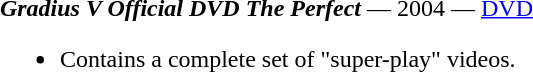<table class="toccolours" style="margin: 0 auto; width: 95%;">
<tr style="vertical-align: top;">
<td width="100%"><strong><em>Gradius V Official DVD The Perfect</em></strong> — 2004 — <a href='#'>DVD</a><br><ul><li>Contains a complete set of "super-play" videos.</li></ul></td>
</tr>
</table>
